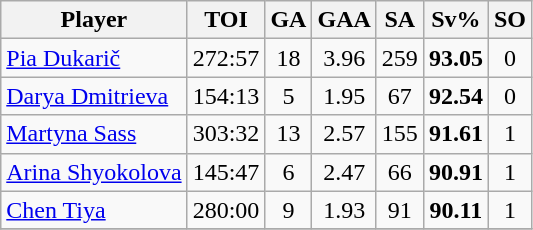<table class="wikitable sortable" style="text-align:center;">
<tr>
<th>Player</th>
<th>TOI</th>
<th>GA</th>
<th>GAA</th>
<th>SA</th>
<th>Sv%</th>
<th>SO</th>
</tr>
<tr>
<td style="text-align:left;"> <a href='#'>Pia Dukarič</a></td>
<td>272:57</td>
<td>18</td>
<td>3.96</td>
<td>259</td>
<td><strong>93.05</strong></td>
<td>0</td>
</tr>
<tr>
<td style="text-align:left;"> <a href='#'>Darya Dmitrieva</a></td>
<td>154:13</td>
<td>5</td>
<td>1.95</td>
<td>67</td>
<td><strong>92.54</strong></td>
<td>0</td>
</tr>
<tr>
<td style="text-align:left;"> <a href='#'>Martyna Sass</a></td>
<td>303:32</td>
<td>13</td>
<td>2.57</td>
<td>155</td>
<td><strong>91.61</strong></td>
<td>1</td>
</tr>
<tr>
<td style="text-align:left;"> <a href='#'>Arina Shyokolova</a></td>
<td>145:47</td>
<td>6</td>
<td>2.47</td>
<td>66</td>
<td><strong>90.91</strong></td>
<td>1</td>
</tr>
<tr>
<td style="text-align:left;"> <a href='#'>Chen Tiya</a></td>
<td>280:00</td>
<td>9</td>
<td>1.93</td>
<td>91</td>
<td><strong>90.11</strong></td>
<td>1</td>
</tr>
<tr>
</tr>
</table>
